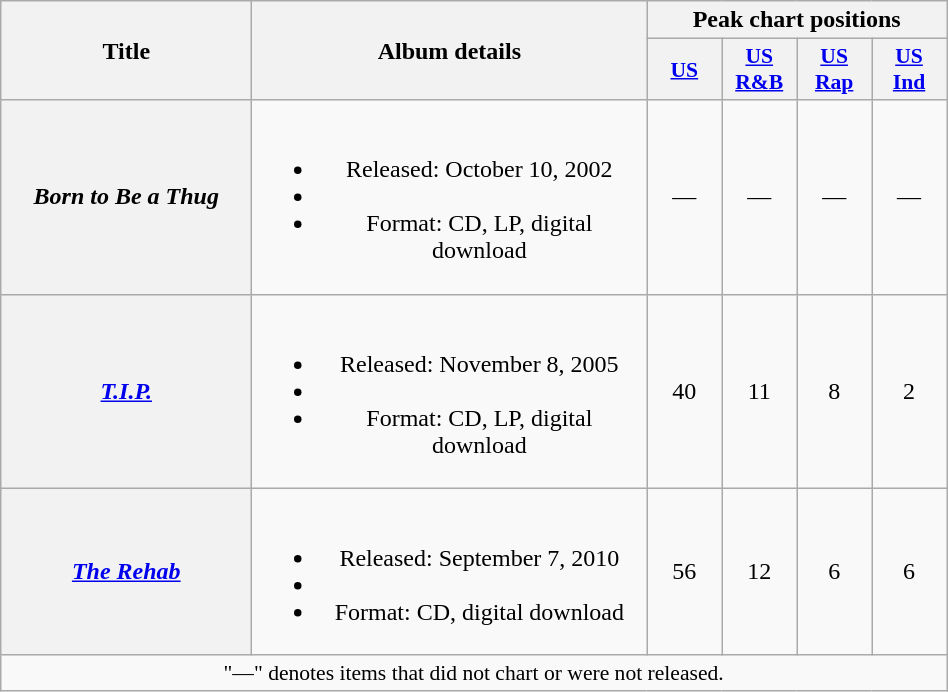<table class="wikitable plainrowheaders" style="text-align:center;" border="1">
<tr>
<th scope="col" rowspan="2" style="width:10em;">Title</th>
<th scope="col" rowspan="2" style="width:16em;">Album details</th>
<th scope="col" colspan="4">Peak chart positions</th>
</tr>
<tr>
<th style="width:3em; font-size:90%"><a href='#'>US</a><br></th>
<th style="width:3em; font-size:90%"><a href='#'>US<br>R&B</a><br></th>
<th style="width:3em; font-size:90%"><a href='#'>US<br>Rap</a><br></th>
<th style="width:3em; font-size:90%"><a href='#'>US Ind</a><br></th>
</tr>
<tr>
<th scope="row"><em>Born to Be a Thug</em></th>
<td><br><ul><li>Released: October 10, 2002</li><li></li><li>Format: CD, LP, digital download</li></ul></td>
<td>—</td>
<td>—</td>
<td>—</td>
<td>—</td>
</tr>
<tr>
<th scope="row"><em><a href='#'>T.I.P.</a></em></th>
<td><br><ul><li>Released: November 8, 2005</li><li></li><li>Format: CD, LP, digital download</li></ul></td>
<td>40</td>
<td>11</td>
<td>8</td>
<td>2</td>
</tr>
<tr>
<th scope="row"><em><a href='#'>The Rehab</a></em></th>
<td><br><ul><li>Released: September 7, 2010</li><li></li><li>Format: CD, digital download</li></ul></td>
<td>56</td>
<td>12</td>
<td>6</td>
<td>6</td>
</tr>
<tr>
<td colspan="8" style="font-size:90%">"—" denotes items that did not chart or were not released.</td>
</tr>
</table>
